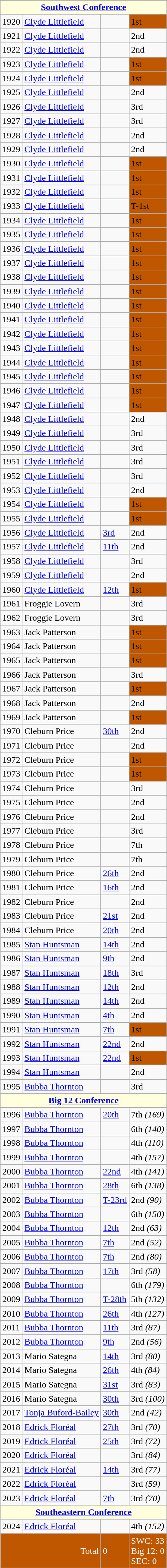<table class="wikitable">
<tr>
</tr>
<tr>
</tr>
<tr style="background: #ffffdd;">
<td colspan="4" style="text-align:center;"><strong><a href='#'>Southwest Conference</a></strong></td>
</tr>
<tr>
<td>1920</td>
<td><a href='#'>Clyde Littlefield</a></td>
<td></td>
<td bgcolor="#BF5700">1st</td>
</tr>
<tr>
<td>1921</td>
<td><a href='#'>Clyde Littlefield</a></td>
<td></td>
<td>2nd</td>
</tr>
<tr>
<td>1922</td>
<td><a href='#'>Clyde Littlefield</a></td>
<td></td>
<td>2nd</td>
</tr>
<tr>
<td>1923</td>
<td><a href='#'>Clyde Littlefield</a></td>
<td></td>
<td bgcolor="#BF5700">1st</td>
</tr>
<tr>
<td>1924</td>
<td><a href='#'>Clyde Littlefield</a></td>
<td></td>
<td bgcolor="#BF5700">1st</td>
</tr>
<tr>
<td>1925</td>
<td><a href='#'>Clyde Littlefield</a></td>
<td></td>
<td>2nd</td>
</tr>
<tr>
<td>1926</td>
<td><a href='#'>Clyde Littlefield</a></td>
<td></td>
<td>3rd</td>
</tr>
<tr>
<td>1927</td>
<td><a href='#'>Clyde Littlefield</a></td>
<td></td>
<td>3rd</td>
</tr>
<tr>
<td>1928</td>
<td><a href='#'>Clyde Littlefield</a></td>
<td></td>
<td>2nd</td>
</tr>
<tr>
<td>1929</td>
<td><a href='#'>Clyde Littlefield</a></td>
<td></td>
<td>2nd</td>
</tr>
<tr>
<td>1930</td>
<td><a href='#'>Clyde Littlefield</a></td>
<td></td>
<td bgcolor="#BF5700">1st</td>
</tr>
<tr>
<td>1931</td>
<td><a href='#'>Clyde Littlefield</a></td>
<td></td>
<td bgcolor="#BF5700">1st</td>
</tr>
<tr>
<td>1932</td>
<td><a href='#'>Clyde Littlefield</a></td>
<td></td>
<td bgcolor="#BF5700">1st</td>
</tr>
<tr>
<td>1933</td>
<td><a href='#'>Clyde Littlefield</a></td>
<td></td>
<td bgcolor="#BF5700">T-1st</td>
</tr>
<tr>
<td>1934</td>
<td><a href='#'>Clyde Littlefield</a></td>
<td></td>
<td bgcolor="#BF5700">1st</td>
</tr>
<tr>
<td>1935</td>
<td><a href='#'>Clyde Littlefield</a></td>
<td></td>
<td bgcolor="#BF5700">1st</td>
</tr>
<tr>
<td>1936</td>
<td><a href='#'>Clyde Littlefield</a></td>
<td></td>
<td bgcolor="#BF5700">1st</td>
</tr>
<tr>
<td>1937</td>
<td><a href='#'>Clyde Littlefield</a></td>
<td></td>
<td bgcolor="#BF5700">1st</td>
</tr>
<tr>
<td>1938</td>
<td><a href='#'>Clyde Littlefield</a></td>
<td></td>
<td bgcolor="#BF5700">1st</td>
</tr>
<tr>
<td>1939</td>
<td><a href='#'>Clyde Littlefield</a></td>
<td></td>
<td bgcolor="#BF5700">1st</td>
</tr>
<tr>
<td>1940</td>
<td><a href='#'>Clyde Littlefield</a></td>
<td></td>
<td bgcolor="#BF5700">1st</td>
</tr>
<tr>
<td>1941</td>
<td><a href='#'>Clyde Littlefield</a></td>
<td></td>
<td bgcolor="#BF5700">1st</td>
</tr>
<tr>
<td>1942</td>
<td><a href='#'>Clyde Littlefield</a></td>
<td></td>
<td bgcolor="#BF5700">1st</td>
</tr>
<tr>
<td>1943</td>
<td><a href='#'>Clyde Littlefield</a></td>
<td></td>
<td bgcolor="#BF5700">1st</td>
</tr>
<tr>
<td>1944</td>
<td><a href='#'>Clyde Littlefield</a></td>
<td></td>
<td bgcolor="#BF5700">1st</td>
</tr>
<tr>
<td>1945</td>
<td><a href='#'>Clyde Littlefield</a></td>
<td></td>
<td bgcolor="#BF5700">1st</td>
</tr>
<tr>
<td>1946</td>
<td><a href='#'>Clyde Littlefield</a></td>
<td></td>
<td bgcolor="#BF5700">1st</td>
</tr>
<tr>
<td>1947</td>
<td><a href='#'>Clyde Littlefield</a></td>
<td></td>
<td bgcolor="#BF5700">1st</td>
</tr>
<tr>
<td>1948</td>
<td><a href='#'>Clyde Littlefield</a></td>
<td></td>
<td>2nd</td>
</tr>
<tr>
<td>1949</td>
<td><a href='#'>Clyde Littlefield</a></td>
<td></td>
<td>3rd</td>
</tr>
<tr>
<td>1950</td>
<td><a href='#'>Clyde Littlefield</a></td>
<td></td>
<td>3rd</td>
</tr>
<tr>
<td>1951</td>
<td><a href='#'>Clyde Littlefield</a></td>
<td></td>
<td>3rd</td>
</tr>
<tr>
<td>1952</td>
<td><a href='#'>Clyde Littlefield</a></td>
<td></td>
<td>3rd</td>
</tr>
<tr>
<td>1953</td>
<td><a href='#'>Clyde Littlefield</a></td>
<td></td>
<td>2nd</td>
</tr>
<tr>
<td>1954</td>
<td><a href='#'>Clyde Littlefield</a></td>
<td></td>
<td bgcolor="#BF5700">1st</td>
</tr>
<tr>
<td>1955</td>
<td><a href='#'>Clyde Littlefield</a></td>
<td></td>
<td bgcolor="#BF5700">1st</td>
</tr>
<tr>
<td>1956</td>
<td><a href='#'>Clyde Littlefield</a></td>
<td><a href='#'>3rd</a></td>
<td>2nd</td>
</tr>
<tr>
<td>1957</td>
<td><a href='#'>Clyde Littlefield</a></td>
<td><a href='#'>11th</a></td>
<td>2nd</td>
</tr>
<tr>
<td>1958</td>
<td><a href='#'>Clyde Littlefield</a></td>
<td></td>
<td>3rd</td>
</tr>
<tr>
<td>1959</td>
<td><a href='#'>Clyde Littlefield</a></td>
<td></td>
<td>2nd</td>
</tr>
<tr>
<td>1960</td>
<td><a href='#'>Clyde Littlefield</a></td>
<td><a href='#'>12th</a></td>
<td bgcolor="#BF5700">1st</td>
</tr>
<tr>
<td>1961</td>
<td>Froggie Lovern</td>
<td></td>
<td>3rd</td>
</tr>
<tr>
<td>1962</td>
<td>Froggie Lovern</td>
<td></td>
<td>3rd</td>
</tr>
<tr>
<td>1963</td>
<td>Jack Patterson</td>
<td></td>
<td bgcolor="#BF5700">1st</td>
</tr>
<tr>
<td>1964</td>
<td>Jack Patterson</td>
<td></td>
<td bgcolor="#BF5700">1st</td>
</tr>
<tr>
<td>1965</td>
<td>Jack Patterson</td>
<td></td>
<td bgcolor="#BF5700">1st</td>
</tr>
<tr>
<td>1966</td>
<td>Jack Patterson</td>
<td></td>
<td>3rd</td>
</tr>
<tr>
<td>1967</td>
<td>Jack Patterson</td>
<td></td>
<td bgcolor="#BF5700">1st</td>
</tr>
<tr>
<td>1968</td>
<td>Jack Patterson</td>
<td></td>
<td>2nd</td>
</tr>
<tr>
<td>1969</td>
<td>Jack Patterson</td>
<td></td>
<td bgcolor="#BF5700">1st</td>
</tr>
<tr>
<td>1970</td>
<td>Cleburn Price</td>
<td><a href='#'>30th</a></td>
<td>2nd</td>
</tr>
<tr>
<td>1971</td>
<td>Cleburn Price</td>
<td></td>
<td>2nd</td>
</tr>
<tr>
<td>1972</td>
<td>Cleburn Price</td>
<td></td>
<td bgcolor="#BF5700">1st</td>
</tr>
<tr>
<td>1973</td>
<td>Cleburn Price</td>
<td></td>
<td bgcolor="#BF5700">1st</td>
</tr>
<tr>
<td>1974</td>
<td>Cleburn Price</td>
<td></td>
<td>3rd</td>
</tr>
<tr>
<td>1975</td>
<td>Cleburn Price</td>
<td></td>
<td>2nd</td>
</tr>
<tr>
<td>1976</td>
<td>Cleburn Price</td>
<td></td>
<td>2nd</td>
</tr>
<tr>
<td>1977</td>
<td>Cleburn Price</td>
<td></td>
<td>3rd</td>
</tr>
<tr>
<td>1978</td>
<td>Cleburn Price</td>
<td></td>
<td>7th</td>
</tr>
<tr>
<td>1979</td>
<td>Cleburn Price</td>
<td></td>
<td>7th</td>
</tr>
<tr>
<td>1980</td>
<td>Cleburn Price</td>
<td><a href='#'>26th</a></td>
<td>2nd</td>
</tr>
<tr>
<td>1981</td>
<td>Cleburn Price</td>
<td><a href='#'>16th</a></td>
<td>2nd</td>
</tr>
<tr>
<td>1982</td>
<td>Cleburn Price</td>
<td></td>
<td>2nd</td>
</tr>
<tr>
<td>1983</td>
<td>Cleburn Price</td>
<td><a href='#'>21st</a></td>
<td>2nd</td>
</tr>
<tr>
<td>1984</td>
<td>Cleburn Price</td>
<td><a href='#'>20th</a></td>
<td>2nd</td>
</tr>
<tr>
<td>1985</td>
<td><a href='#'>Stan Huntsman</a></td>
<td><a href='#'>14th</a></td>
<td>2nd</td>
</tr>
<tr>
<td>1986</td>
<td><a href='#'>Stan Huntsman</a></td>
<td><a href='#'>9th</a></td>
<td>2nd</td>
</tr>
<tr>
<td>1987</td>
<td><a href='#'>Stan Huntsman</a></td>
<td><a href='#'>18th</a></td>
<td>3rd</td>
</tr>
<tr>
<td>1988</td>
<td><a href='#'>Stan Huntsman</a></td>
<td><a href='#'>12th</a></td>
<td>2nd</td>
</tr>
<tr>
<td>1989</td>
<td><a href='#'>Stan Huntsman</a></td>
<td><a href='#'>14th</a></td>
<td>2nd</td>
</tr>
<tr>
<td>1990</td>
<td><a href='#'>Stan Huntsman</a></td>
<td><a href='#'>4th</a></td>
<td>2nd</td>
</tr>
<tr>
<td>1991</td>
<td><a href='#'>Stan Huntsman</a></td>
<td><a href='#'>7th</a></td>
<td bgcolor="#BF5700">1st</td>
</tr>
<tr>
<td>1992</td>
<td><a href='#'>Stan Huntsman</a></td>
<td><a href='#'>22nd</a></td>
<td>2nd</td>
</tr>
<tr>
<td>1993</td>
<td><a href='#'>Stan Huntsman</a></td>
<td><a href='#'>22nd</a></td>
<td bgcolor="#BF5700">1st</td>
</tr>
<tr>
<td>1994</td>
<td><a href='#'>Stan Huntsman</a></td>
<td></td>
<td>2nd</td>
</tr>
<tr>
<td>1995</td>
<td><a href='#'>Bubba Thornton</a></td>
<td></td>
<td>3rd</td>
</tr>
<tr style="background: #ffffdd;">
<td colspan="4" style="text-align:center;"><strong><a href='#'>Big 12 Conference</a></strong></td>
</tr>
<tr>
<td>1996</td>
<td><a href='#'>Bubba Thornton</a></td>
<td><a href='#'>20th</a></td>
<td>7th <em>(169)</em></td>
</tr>
<tr>
<td>1997</td>
<td><a href='#'>Bubba Thornton</a></td>
<td></td>
<td>6th <em>(140)</em></td>
</tr>
<tr>
<td>1998</td>
<td><a href='#'>Bubba Thornton</a></td>
<td></td>
<td>4th <em>(110)</em></td>
</tr>
<tr>
<td>1999</td>
<td><a href='#'>Bubba Thornton</a></td>
<td></td>
<td>4th <em>(157)</em></td>
</tr>
<tr>
<td>2000</td>
<td><a href='#'>Bubba Thornton</a></td>
<td><a href='#'>22nd</a></td>
<td>4th <em>(141)</em></td>
</tr>
<tr>
<td>2001</td>
<td><a href='#'>Bubba Thornton</a></td>
<td><a href='#'>28th</a></td>
<td>6th <em>(138)</em></td>
</tr>
<tr>
<td>2002</td>
<td><a href='#'>Bubba Thornton</a></td>
<td><a href='#'>T-23rd</a></td>
<td>2nd <em>(90)</em></td>
</tr>
<tr>
<td>2003</td>
<td><a href='#'>Bubba Thornton</a></td>
<td></td>
<td>6th <em>(150)</em></td>
</tr>
<tr>
<td>2004</td>
<td><a href='#'>Bubba Thornton</a></td>
<td><a href='#'>12th</a></td>
<td>2nd <em>(63)</em></td>
</tr>
<tr>
<td>2005</td>
<td><a href='#'>Bubba Thornton</a></td>
<td><a href='#'>7th</a></td>
<td>2nd <em>(52)</em></td>
</tr>
<tr>
<td>2006</td>
<td><a href='#'>Bubba Thornton</a></td>
<td><a href='#'>7th</a></td>
<td>2nd <em>(80)</em></td>
</tr>
<tr>
<td>2007</td>
<td><a href='#'>Bubba Thornton</a></td>
<td><a href='#'>17th</a></td>
<td>3rd <em>(58)</em></td>
</tr>
<tr>
<td>2008</td>
<td><a href='#'>Bubba Thornton</a></td>
<td></td>
<td>6th <em>(179)</em></td>
</tr>
<tr>
<td>2009</td>
<td><a href='#'>Bubba Thornton</a></td>
<td><a href='#'>T-28th</a></td>
<td>5th <em>(132)</em></td>
</tr>
<tr>
<td>2010</td>
<td><a href='#'>Bubba Thornton</a></td>
<td><a href='#'>26th</a></td>
<td>4th <em>(127)</em></td>
</tr>
<tr>
<td>2011</td>
<td><a href='#'>Bubba Thornton</a></td>
<td><a href='#'>11th</a></td>
<td>3rd <em>(87)</em></td>
</tr>
<tr>
<td>2012</td>
<td><a href='#'>Bubba Thornton</a></td>
<td><a href='#'>9th</a></td>
<td>2nd <em>(56)</em></td>
</tr>
<tr>
<td>2013</td>
<td>Mario Sategna</td>
<td><a href='#'>14th</a></td>
<td>3rd <em>(80)</em></td>
</tr>
<tr>
<td>2014</td>
<td>Mario Sategna</td>
<td><a href='#'>26th</a></td>
<td>4th <em>(84)</em></td>
</tr>
<tr>
<td>2015</td>
<td>Mario Sategna</td>
<td><a href='#'>31st</a></td>
<td>3rd <em>(83)</em></td>
</tr>
<tr>
<td>2016</td>
<td>Mario Sategna</td>
<td><a href='#'>30th</a></td>
<td>3rd <em>(100)</em></td>
</tr>
<tr>
<td>2017</td>
<td><a href='#'>Tonja Buford-Bailey</a></td>
<td><a href='#'>30th</a></td>
<td>2nd <em>(42)</em></td>
</tr>
<tr>
<td>2018</td>
<td><a href='#'>Edrick Floréal</a></td>
<td><a href='#'>27th</a></td>
<td>3rd <em>(70)</em></td>
</tr>
<tr>
<td>2019</td>
<td><a href='#'>Edrick Floréal</a></td>
<td><a href='#'>25th</a></td>
<td>3rd <em>(72)</em></td>
</tr>
<tr>
<td>2020</td>
<td><a href='#'>Edrick Floréal</a></td>
<td></td>
<td>3rd <em>(84)</em></td>
</tr>
<tr>
<td>2021</td>
<td><a href='#'>Edrick Floréal</a></td>
<td><a href='#'>14th</a></td>
<td>3rd <em>(77)</em></td>
</tr>
<tr>
<td>2022</td>
<td><a href='#'>Edrick Floréal</a></td>
<td></td>
<td>3rd <em>(59)</em></td>
</tr>
<tr>
<td>2023</td>
<td><a href='#'>Edrick Floréal</a></td>
<td><a href='#'>7th</a></td>
<td>3rd <em>(70)</em></td>
</tr>
<tr style="background: #ffffdd;">
<td colspan="4" style="text-align:center;"><strong><a href='#'>Southeastern Conference</a></strong></td>
</tr>
<tr>
<td>2024</td>
<td><a href='#'>Edrick Floréal</a></td>
<td></td>
<td>4th <em>(152)</em></td>
</tr>
<tr style= "background: #BF5700; color:white">
<td colspan="2" align="right">Total</td>
<td>0</td>
<td>SWC: 33<br>Big 12: 0<br>SEC: 0</td>
</tr>
</table>
